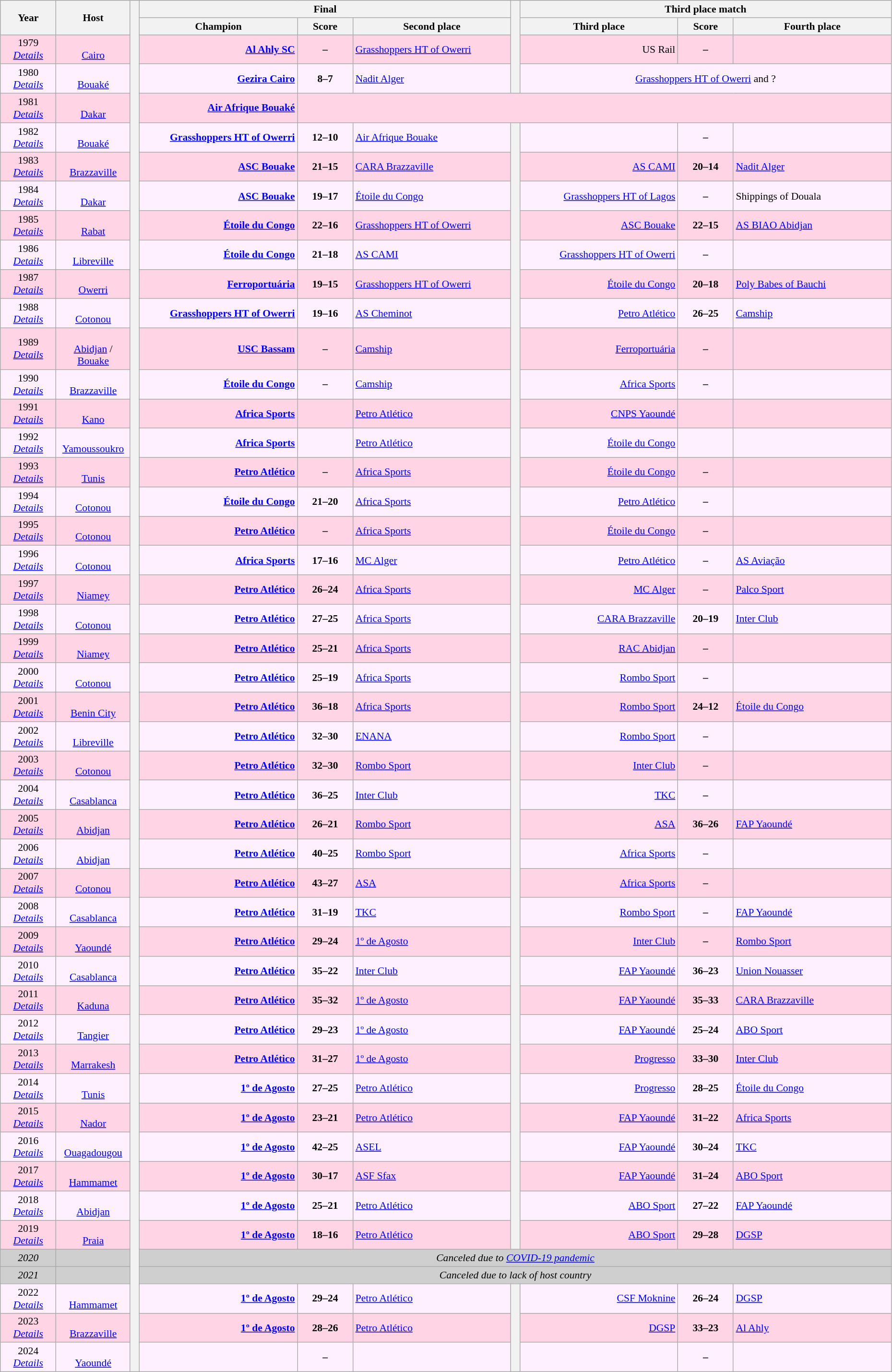<table class="wikitable" style="font-size:90%; width: 98%; text-align: center;">
<tr bgcolor=#C1D8FF>
<th rowspan=2 width=6%>Year</th>
<th rowspan=2 width=8%>Host</th>
<th width=1% bgcolor=ffffff rowspan=48></th>
<th colspan=3>Final</th>
<th width=1% bgcolor=ffffff rowspan=4></th>
<th colspan=3>Third place match</th>
</tr>
<tr bgcolor=#EFEFEF>
<th width=17%>Champion</th>
<th width=6%>Score</th>
<th width=17%>Second place</th>
<th width=17%>Third place</th>
<th width=6%>Score</th>
<th width=17%>Fourth place</th>
</tr>
<tr bgcolor=#FFD4E4>
<td>1979<br><em><a href='#'>Details</a></em></td>
<td><br><a href='#'>Cairo</a></td>
<td align=right><strong><a href='#'>Al Ahly SC</a></strong> </td>
<td><strong>–</strong></td>
<td align=left> <a href='#'>Grasshoppers HT of Owerri</a></td>
<td align=right>US Rail </td>
<td><strong>–</strong></td>
<td align=left></td>
</tr>
<tr bgcolor=#fff0ff>
<td>1980<br><em><a href='#'>Details</a></em></td>
<td><br><a href='#'>Bouaké</a></td>
<td align=right><strong><a href='#'>Gezira Cairo</a></strong> </td>
<td><strong>8–7</strong></td>
<td align=left> <a href='#'>Nadit Alger</a></td>
<td colspan="3"> <a href='#'>Grasshoppers HT of Owerri</a> and ?</td>
</tr>
<tr bgcolor=#FFD4E4>
<td>1981<br><em><a href='#'>Details</a></em></td>
<td><br><a href='#'>Dakar</a></td>
<td align=right><strong><a href='#'>Air Afrique Bouaké</a></strong> </td>
<td colspan=6><em></em></td>
</tr>
<tr bgcolor=#fff0ff>
<td>1982<br><em><a href='#'>Details</a></em></td>
<td><br><a href='#'>Bouaké</a></td>
<td align=right><strong><a href='#'>Grasshoppers HT of Owerri</a></strong> </td>
<td><strong> 12–10 </strong></td>
<td align=left> <a href='#'>Air Afrique Bouake</a></td>
<th width=1% bgcolor=ffffff rowspan=38></th>
<td align=right></td>
<td><strong>–</strong></td>
<td align=left></td>
</tr>
<tr bgcolor=#FFD4E4>
<td>1983<br><em><a href='#'>Details</a></em></td>
<td><br><a href='#'>Brazzaville</a></td>
<td align=right><strong><a href='#'>ASC Bouake</a></strong> </td>
<td><strong>21–15</strong></td>
<td align=left> <a href='#'>CARA Brazzaville</a></td>
<td align=right><a href='#'>AS CAMI</a> </td>
<td><strong>20–14</strong></td>
<td align=left> <a href='#'>Nadit Alger</a></td>
</tr>
<tr bgcolor=#fff0ff>
<td>1984<br><em><a href='#'>Details</a></em></td>
<td><br><a href='#'>Dakar</a></td>
<td align=right><strong><a href='#'>ASC Bouake</a></strong> </td>
<td><strong>19–17</strong></td>
<td align=left> <a href='#'>Étoile du Congo</a></td>
<td align=right><a href='#'>Grasshoppers HT of Lagos</a> </td>
<td><strong>–</strong></td>
<td align=left> Shippings of Douala</td>
</tr>
<tr bgcolor=#FFD4E4>
<td>1985<br><em><a href='#'>Details</a></em></td>
<td><br><a href='#'>Rabat</a></td>
<td align=right><strong><a href='#'>Étoile du Congo</a></strong> </td>
<td><strong>22–16</strong></td>
<td align=left> <a href='#'>Grasshoppers HT of Owerri</a></td>
<td align=right><a href='#'>ASC Bouake</a> </td>
<td><strong>22–15</strong></td>
<td align=left> <a href='#'>AS BIAO Abidjan</a></td>
</tr>
<tr bgcolor=#fff0ff>
<td>1986<br><em><a href='#'>Details</a></em></td>
<td><br><a href='#'>Libreville</a></td>
<td align=right><strong><a href='#'>Étoile du Congo</a></strong> </td>
<td><strong>21–18</strong></td>
<td align=left> <a href='#'>AS CAMI</a></td>
<td align=right><a href='#'>Grasshoppers HT of Owerri</a> </td>
<td><strong>–</strong></td>
<td align=left></td>
</tr>
<tr bgcolor=#FFD4E4>
<td>1987<br><em><a href='#'>Details</a></em></td>
<td><br><a href='#'>Owerri</a></td>
<td align=right><strong><a href='#'>Ferroportuária</a></strong> </td>
<td><strong>19–15</strong></td>
<td align=left> <a href='#'>Grasshoppers HT of Owerri</a></td>
<td align=right><a href='#'>Étoile du Congo</a> </td>
<td><strong>20–18</strong></td>
<td align=left> <a href='#'>Poly Babes of Bauchi</a></td>
</tr>
<tr bgcolor=#fff0ff>
<td>1988<br><em><a href='#'>Details</a></em></td>
<td><br><a href='#'>Cotonou</a></td>
<td align=right><strong><a href='#'>Grasshoppers HT of Owerri</a></strong> </td>
<td><strong> 19–16 </strong></td>
<td align=left> <a href='#'>AS Cheminot</a></td>
<td align=right><a href='#'>Petro Atlético</a> </td>
<td><strong> 26–25 </strong></td>
<td align=left> <a href='#'>Camship</a></td>
</tr>
<tr bgcolor=#FFD4E4>
<td>1989<br><em><a href='#'>Details</a></em></td>
<td><br><a href='#'>Abidjan</a> / <a href='#'>Bouake</a></td>
<td align=right><strong><a href='#'>USC Bassam</a></strong> </td>
<td><strong>–</strong></td>
<td align=left> <a href='#'>Camship</a></td>
<td align=right><a href='#'>Ferroportuária</a> </td>
<td><strong>–</strong></td>
<td align=left></td>
</tr>
<tr bgcolor=#fff0ff>
<td>1990<br><em><a href='#'>Details</a></em></td>
<td><br><a href='#'>Brazzaville</a></td>
<td align=right><strong><a href='#'>Étoile du Congo</a></strong> </td>
<td><strong>–</strong></td>
<td align=left> <a href='#'>Camship</a></td>
<td align=right><a href='#'>Africa Sports</a> </td>
<td><strong>–</strong></td>
<td align=left></td>
</tr>
<tr bgcolor=#FFD4E4>
<td>1991<br><em><a href='#'>Details</a></em></td>
<td><br><a href='#'>Kano</a></td>
<td align=right><strong><a href='#'>Africa Sports</a></strong> </td>
<td><em></em></td>
<td align=left> <a href='#'>Petro Atlético</a></td>
<td align=right><a href='#'>CNPS Yaoundé</a> </td>
<td><em></em></td>
<td align=left></td>
</tr>
<tr bgcolor=#fff0ff>
<td>1992<br><em><a href='#'>Details</a></em></td>
<td><br><a href='#'>Yamoussoukro</a></td>
<td align=right><strong><a href='#'>Africa Sports</a></strong> </td>
<td><em></em></td>
<td align=left> <a href='#'>Petro Atlético</a></td>
<td align=right><a href='#'>Étoile du Congo</a> </td>
<td><em></em></td>
<td align=left></td>
</tr>
<tr bgcolor=#FFD4E4>
<td>1993<br><em><a href='#'>Details</a></em></td>
<td><br><a href='#'>Tunis</a></td>
<td align=right><strong><a href='#'>Petro Atlético</a></strong> </td>
<td><strong>–</strong></td>
<td align=left> <a href='#'>Africa Sports</a></td>
<td align=right><a href='#'>Étoile du Congo</a> </td>
<td><strong>–</strong></td>
<td align=left></td>
</tr>
<tr bgcolor=#fff0ff>
<td>1994<br><em><a href='#'>Details</a></em></td>
<td><br><a href='#'>Cotonou</a></td>
<td align=right><strong><a href='#'>Étoile du Congo</a></strong> </td>
<td><strong>21–20</strong></td>
<td align=left> <a href='#'>Africa Sports</a></td>
<td align=right><a href='#'>Petro Atlético</a> </td>
<td><strong>–</strong></td>
<td align=left></td>
</tr>
<tr bgcolor=#FFD4E4>
<td>1995<br><em><a href='#'>Details</a></em></td>
<td><br><a href='#'>Cotonou</a></td>
<td align=right><strong><a href='#'>Petro Atlético</a></strong> </td>
<td><strong>–</strong></td>
<td align=left> <a href='#'>Africa Sports</a></td>
<td align=right><a href='#'>Étoile du Congo</a> </td>
<td><strong>–</strong></td>
<td align=left></td>
</tr>
<tr bgcolor=#fff0ff>
<td>1996<br><em><a href='#'>Details</a></em></td>
<td><br><a href='#'>Cotonou</a></td>
<td align=right><strong><a href='#'>Africa Sports</a></strong> </td>
<td><strong>17–16</strong></td>
<td align=left> <a href='#'>MC Alger</a></td>
<td align=right><a href='#'>Petro Atlético</a> </td>
<td><strong>–</strong></td>
<td align=left> <a href='#'>AS Aviação</a></td>
</tr>
<tr bgcolor=#FFD4E4>
<td>1997<br><em><a href='#'>Details</a></em></td>
<td><br><a href='#'>Niamey</a></td>
<td align=right><strong><a href='#'>Petro Atlético</a></strong> </td>
<td><strong>26–24</strong></td>
<td align=left> <a href='#'>Africa Sports</a></td>
<td align=right><a href='#'>MC Alger</a> </td>
<td><strong>–</strong></td>
<td align=left> <a href='#'>Palco Sport</a></td>
</tr>
<tr bgcolor=#fff0ff>
<td>1998<br><em><a href='#'>Details</a></em></td>
<td><br><a href='#'>Cotonou</a></td>
<td align=right><strong><a href='#'>Petro Atlético</a></strong> </td>
<td><strong> 27–25 </strong></td>
<td align=left> <a href='#'>Africa Sports</a></td>
<td align=right><a href='#'>CARA Brazzaville</a> </td>
<td><strong> 20–19 </strong></td>
<td align=left> <a href='#'>Inter Club</a></td>
</tr>
<tr bgcolor=#FFD4E4>
<td>1999<br><em><a href='#'>Details</a></em></td>
<td><br><a href='#'>Niamey</a></td>
<td align=right><strong><a href='#'>Petro Atlético</a></strong> </td>
<td><strong>25–21</strong></td>
<td align=left> <a href='#'>Africa Sports</a></td>
<td align=right><a href='#'>RAC Abidjan</a> </td>
<td><strong>–</strong></td>
<td align=left></td>
</tr>
<tr bgcolor=#fff0ff>
<td>2000<br><em><a href='#'>Details</a></em></td>
<td><br><a href='#'>Cotonou</a></td>
<td align=right><strong><a href='#'>Petro Atlético</a></strong> </td>
<td><strong>25–19</strong></td>
<td align=left> <a href='#'>Africa Sports</a></td>
<td align=right><a href='#'>Rombo Sport</a> </td>
<td><strong>–</strong></td>
<td align=left></td>
</tr>
<tr bgcolor=#FFD4E4>
<td>2001<br><em><a href='#'>Details</a></em></td>
<td><br><a href='#'>Benin City</a></td>
<td align=right><strong><a href='#'>Petro Atlético</a></strong> </td>
<td><strong>36–18</strong></td>
<td align=left> <a href='#'>Africa Sports</a></td>
<td align=right><a href='#'>Rombo Sport</a> </td>
<td><strong>24–12</strong></td>
<td align=left> <a href='#'>Étoile du Congo</a></td>
</tr>
<tr bgcolor=#fff0ff>
<td>2002<br><em><a href='#'>Details</a></em></td>
<td><br><a href='#'>Libreville</a></td>
<td align=right><strong><a href='#'>Petro Atlético</a></strong> </td>
<td><strong>32–30</strong></td>
<td align=left> <a href='#'>ENANA</a></td>
<td align=right><a href='#'>Rombo Sport</a> </td>
<td><strong>–</strong></td>
<td align=left></td>
</tr>
<tr bgcolor=#FFD4E4>
<td>2003<br><em><a href='#'>Details</a></em></td>
<td><br><a href='#'>Cotonou</a></td>
<td align=right><strong><a href='#'>Petro Atlético</a></strong> </td>
<td><strong>32–30</strong></td>
<td align=left> <a href='#'>Rombo Sport</a></td>
<td align=right><a href='#'>Inter Club</a> </td>
<td><strong>–</strong></td>
<td align=left></td>
</tr>
<tr bgcolor=#fff0ff>
<td>2004<br><em><a href='#'>Details</a></em></td>
<td><br><a href='#'>Casablanca</a></td>
<td align=right><strong><a href='#'>Petro Atlético</a></strong> </td>
<td><strong>36–25</strong></td>
<td align=left> <a href='#'>Inter Club</a></td>
<td align=right><a href='#'>TKC</a> </td>
<td><strong>–</strong></td>
<td align=left></td>
</tr>
<tr bgcolor=#FFD4E4>
<td>2005<br><em><a href='#'>Details</a></em></td>
<td><br><a href='#'>Abidjan</a></td>
<td align=right><strong><a href='#'>Petro Atlético</a></strong> </td>
<td><strong>26–21</strong></td>
<td align=left> <a href='#'>Rombo Sport</a></td>
<td align=right><a href='#'>ASA</a> </td>
<td><strong>36–26</strong></td>
<td align=left> <a href='#'>FAP Yaoundé</a></td>
</tr>
<tr bgcolor=#fff0ff>
<td>2006<br><em><a href='#'>Details</a></em></td>
<td><br><a href='#'>Abidjan</a></td>
<td align=right><strong><a href='#'>Petro Atlético</a></strong> </td>
<td><strong>40–25</strong></td>
<td align=left> <a href='#'>Rombo Sport</a></td>
<td align=right><a href='#'>Africa Sports</a> </td>
<td><strong>–</strong></td>
<td align=left></td>
</tr>
<tr bgcolor=#FFD4E4>
<td>2007<br><em><a href='#'>Details</a></em></td>
<td><br><a href='#'>Cotonou</a></td>
<td align=right><strong><a href='#'>Petro Atlético</a></strong> </td>
<td><strong>43–27</strong></td>
<td align=left> <a href='#'>ASA</a></td>
<td align=right><a href='#'>Africa Sports</a> </td>
<td><strong>–</strong></td>
<td align=left></td>
</tr>
<tr bgcolor=#fff0ff>
<td>2008<br><em><a href='#'>Details</a></em></td>
<td><br><a href='#'>Casablanca</a></td>
<td align=right><strong><a href='#'>Petro Atlético</a></strong> </td>
<td><strong>31–19</strong></td>
<td align=left> <a href='#'>TKC</a></td>
<td align=right><a href='#'>Rombo Sport</a> </td>
<td><strong>–</strong></td>
<td align=left> <a href='#'>FAP Yaoundé</a></td>
</tr>
<tr bgcolor=#FFD4E4>
<td>2009<br><em><a href='#'>Details</a></em></td>
<td><br><a href='#'>Yaoundé</a></td>
<td align=right><strong><a href='#'>Petro Atlético</a></strong> </td>
<td><strong>29–24</strong></td>
<td align=left> <a href='#'>1º de Agosto</a></td>
<td align=right><a href='#'>Inter Club</a> </td>
<td><strong>–</strong></td>
<td align=left> <a href='#'>Rombo Sport</a></td>
</tr>
<tr bgcolor=#fff0ff>
<td>2010<br><em><a href='#'>Details</a></em> </td>
<td><br><a href='#'>Casablanca</a></td>
<td align=right><strong><a href='#'>Petro Atlético</a></strong> </td>
<td><strong>35–22</strong></td>
<td align=left> <a href='#'>Inter Club</a></td>
<td align=right><a href='#'>FAP Yaoundé</a> </td>
<td><strong>36–23</strong></td>
<td align=left> <a href='#'>Union Nouasser</a></td>
</tr>
<tr bgcolor=#FFD4E4>
<td>2011<br><em><a href='#'>Details</a></em> </td>
<td><br><a href='#'>Kaduna</a></td>
<td align=right><strong><a href='#'>Petro Atlético</a></strong> </td>
<td><strong>35–32</strong></td>
<td align=left> <a href='#'>1º de Agosto</a></td>
<td align=right><a href='#'>FAP Yaoundé</a> </td>
<td><strong>35–33</strong></td>
<td align=left> <a href='#'>CARA Brazzaville</a></td>
</tr>
<tr bgcolor=#fff0ff>
<td>2012<br><em><a href='#'>Details</a></em></td>
<td><br><a href='#'>Tangier</a></td>
<td align=right><strong><a href='#'>Petro Atlético</a></strong> </td>
<td><strong>29–23</strong></td>
<td align=left> <a href='#'>1º de Agosto</a></td>
<td align=right><a href='#'>FAP Yaoundé</a> </td>
<td><strong>25–24</strong></td>
<td align=left> <a href='#'>ABO Sport</a></td>
</tr>
<tr bgcolor=#ffd4e4>
<td>2013<br><em><a href='#'>Details</a></em></td>
<td><br><a href='#'>Marrakesh</a></td>
<td align=right><strong><a href='#'>Petro Atlético</a></strong> </td>
<td><strong>31–27</strong></td>
<td align=left> <a href='#'>1º de Agosto</a></td>
<td align=right><a href='#'>Progresso</a> </td>
<td><strong>33–30</strong></td>
<td align=left> <a href='#'>Inter Club</a></td>
</tr>
<tr bgcolor=#fff0ff>
<td>2014<br><em><a href='#'>Details</a></em></td>
<td><br><a href='#'>Tunis</a></td>
<td align=right><strong><a href='#'>1º de Agosto</a></strong> </td>
<td><strong>27–25</strong></td>
<td align=left> <a href='#'>Petro Atlético</a></td>
<td align=right><a href='#'>Progresso</a> </td>
<td><strong>28–25</strong></td>
<td align=left> <a href='#'>Étoile du Congo</a></td>
</tr>
<tr bgcolor=#ffd4e4>
<td>2015<br><em><a href='#'>Details</a></em></td>
<td><br><a href='#'>Nador</a></td>
<td align=right><strong><a href='#'>1º de Agosto</a></strong> </td>
<td><strong>23–21</strong></td>
<td align=left> <a href='#'>Petro Atlético</a></td>
<td align=right><a href='#'>FAP Yaoundé</a> </td>
<td><strong>31–22</strong></td>
<td align=left> <a href='#'>Africa Sports</a></td>
</tr>
<tr bgcolor=#fff0ff>
<td>2016<br><em><a href='#'>Details</a></em></td>
<td><br><a href='#'>Ouagadougou</a></td>
<td align=right><strong><a href='#'>1º de Agosto</a></strong> </td>
<td><strong>42–25</strong></td>
<td align=left> <a href='#'>ASEL</a></td>
<td align=right><a href='#'>FAP Yaoundé</a> </td>
<td><strong>30–24</strong></td>
<td align=left> <a href='#'>TKC</a></td>
</tr>
<tr bgcolor=#ffd4e4>
<td>2017<br><em><a href='#'>Details</a></em></td>
<td><br><a href='#'>Hammamet</a></td>
<td align=right><strong><a href='#'>1º de Agosto</a></strong> </td>
<td><strong>30–17</strong></td>
<td align=left> <a href='#'>ASF Sfax</a></td>
<td align=right><a href='#'>FAP Yaoundé</a> </td>
<td><strong>31–24</strong></td>
<td align=left> <a href='#'>ABO Sport</a></td>
</tr>
<tr bgcolor=#fff0ff>
<td>2018<br><em><a href='#'>Details</a></em></td>
<td><br><a href='#'>Abidjan</a></td>
<td align=right><strong><a href='#'>1º de Agosto</a></strong> </td>
<td><strong>25–21</strong></td>
<td align=left> <a href='#'>Petro Atlético</a></td>
<td align=right><a href='#'>ABO Sport</a> </td>
<td><strong>27–22</strong></td>
<td align=left> <a href='#'>FAP Yaoundé</a></td>
</tr>
<tr bgcolor=#ffd4e4>
<td>2019<br><em><a href='#'>Details</a></em></td>
<td><br><a href='#'>Praia</a></td>
<td align=right><strong><a href='#'>1º de Agosto</a></strong> </td>
<td><strong>18–16</strong></td>
<td align=left> <a href='#'>Petro Atlético</a></td>
<td align=right><a href='#'>ABO Sport</a> </td>
<td><strong>29–28</strong></td>
<td align=left> <a href='#'>DGSP</a></td>
</tr>
<tr bgcolor=#cfcfcf>
<td><em>2020</em></td>
<td></td>
<td colspan=9><em>Canceled due to <a href='#'>COVID-19 pandemic</a></em></td>
</tr>
<tr bgcolor=#cfcfcf>
<td><em>2021</em></td>
<td></td>
<td colspan=9><em>Canceled due to lack of host country</em></td>
</tr>
<tr bgcolor=#fff0ff>
<td>2022<br><em><a href='#'>Details</a></em></td>
<td><br><a href='#'>Hammamet</a></td>
<td align=right><strong><a href='#'>1º de Agosto</a></strong> </td>
<td><strong>29–24</strong></td>
<td align=left> <a href='#'>Petro Atlético</a></td>
<th width=1% bgcolor=ffffff rowspan=3></th>
<td align=right><a href='#'>CSF Moknine</a> </td>
<td><strong>26–24</strong></td>
<td align=left> <a href='#'>DGSP</a></td>
</tr>
<tr bgcolor=#ffd4e4>
<td>2023<br><em><a href='#'>Details</a></em></td>
<td><br><a href='#'>Brazzaville</a></td>
<td align=right><strong><a href='#'>1º de Agosto</a></strong> </td>
<td><strong>28–26</strong></td>
<td align=left> <a href='#'>Petro Atlético</a></td>
<td align=right><a href='#'>DGSP</a> </td>
<td><strong>33–23</strong></td>
<td align=left> <a href='#'>Al Ahly</a></td>
</tr>
<tr bgcolor=#fff0ff>
<td>2024<br><em><a href='#'>Details</a></em></td>
<td><br><a href='#'>Yaoundé</a></td>
<td align=right></td>
<td><strong>–</strong></td>
<td align=right></td>
<td align=right></td>
<td><strong>–</strong></td>
<td align=right></td>
</tr>
</table>
